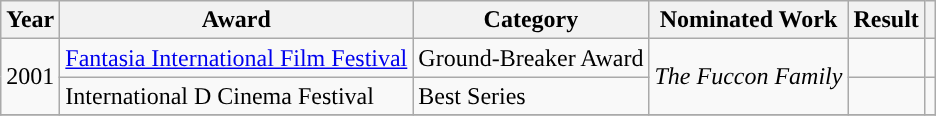<table class="wikitable sortable">
<tr>
<th>Year</th>
<th>Award</th>
<th>Category</th>
<th>Nominated Work</th>
<th>Result</th>
<th></th>
</tr>
<tr>
<td rowspan="2">2001</td>
<td><a href='#'>Fantasia International Film Festival</a></td>
<td>Ground-Breaker Award</td>
<td rowspan="2"><em>The Fuccon Family</em></td>
<td></td>
<td></td>
</tr>
<tr>
<td>International D Cinema Festival</td>
<td>Best Series</td>
<td></td>
<td></td>
</tr>
<tr>
</tr>
</table>
